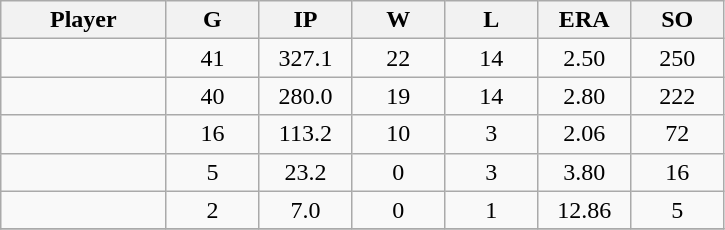<table class="wikitable sortable">
<tr>
<th bgcolor="#DDDDFF" width="16%">Player</th>
<th bgcolor="#DDDDFF" width="9%">G</th>
<th bgcolor="#DDDDFF" width="9%">IP</th>
<th bgcolor="#DDDDFF" width="9%">W</th>
<th bgcolor="#DDDDFF" width="9%">L</th>
<th bgcolor="#DDDDFF" width="9%">ERA</th>
<th bgcolor="#DDDDFF" width="9%">SO</th>
</tr>
<tr align="center">
<td></td>
<td>41</td>
<td>327.1</td>
<td>22</td>
<td>14</td>
<td>2.50</td>
<td>250</td>
</tr>
<tr align="center">
<td></td>
<td>40</td>
<td>280.0</td>
<td>19</td>
<td>14</td>
<td>2.80</td>
<td>222</td>
</tr>
<tr align="center">
<td></td>
<td>16</td>
<td>113.2</td>
<td>10</td>
<td>3</td>
<td>2.06</td>
<td>72</td>
</tr>
<tr align="center">
<td></td>
<td>5</td>
<td>23.2</td>
<td>0</td>
<td>3</td>
<td>3.80</td>
<td>16</td>
</tr>
<tr align="center">
<td></td>
<td>2</td>
<td>7.0</td>
<td>0</td>
<td>1</td>
<td>12.86</td>
<td>5</td>
</tr>
<tr align="center">
</tr>
</table>
